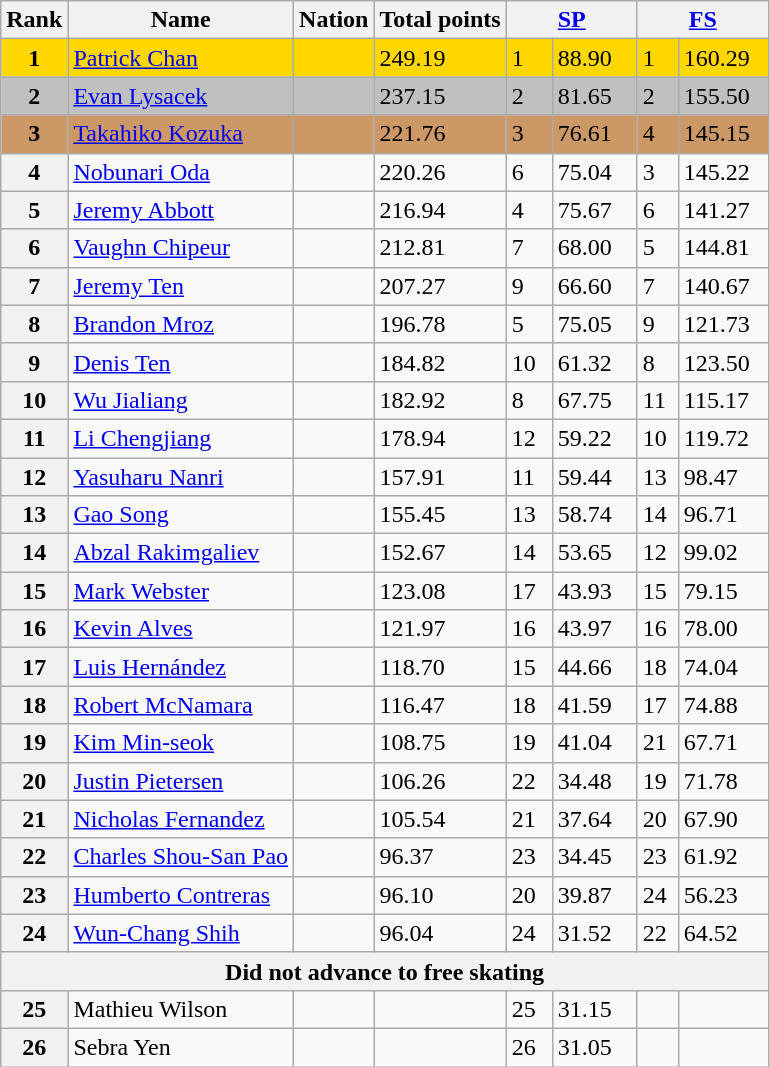<table class="wikitable">
<tr>
<th>Rank</th>
<th>Name</th>
<th>Nation</th>
<th>Total points</th>
<th colspan="2" width="80px"><a href='#'>SP</a></th>
<th colspan="2" width="80px"><a href='#'>FS</a></th>
</tr>
<tr bgcolor="gold">
<td align="center"><strong>1</strong></td>
<td><a href='#'>Patrick Chan</a></td>
<td></td>
<td>249.19</td>
<td>1</td>
<td>88.90</td>
<td>1</td>
<td>160.29</td>
</tr>
<tr bgcolor="silver">
<td align="center"><strong>2</strong></td>
<td><a href='#'>Evan Lysacek</a></td>
<td></td>
<td>237.15</td>
<td>2</td>
<td>81.65</td>
<td>2</td>
<td>155.50</td>
</tr>
<tr bgcolor="cc9966">
<td align="center"><strong>3</strong></td>
<td><a href='#'>Takahiko Kozuka</a></td>
<td></td>
<td>221.76</td>
<td>3</td>
<td>76.61</td>
<td>4</td>
<td>145.15</td>
</tr>
<tr>
<th>4</th>
<td><a href='#'>Nobunari Oda</a></td>
<td></td>
<td>220.26</td>
<td>6</td>
<td>75.04</td>
<td>3</td>
<td>145.22</td>
</tr>
<tr>
<th>5</th>
<td><a href='#'>Jeremy Abbott</a></td>
<td></td>
<td>216.94</td>
<td>4</td>
<td>75.67</td>
<td>6</td>
<td>141.27</td>
</tr>
<tr>
<th>6</th>
<td><a href='#'>Vaughn Chipeur</a></td>
<td></td>
<td>212.81</td>
<td>7</td>
<td>68.00</td>
<td>5</td>
<td>144.81</td>
</tr>
<tr>
<th>7</th>
<td><a href='#'>Jeremy Ten</a></td>
<td></td>
<td>207.27</td>
<td>9</td>
<td>66.60</td>
<td>7</td>
<td>140.67</td>
</tr>
<tr>
<th>8</th>
<td><a href='#'>Brandon Mroz</a></td>
<td></td>
<td>196.78</td>
<td>5</td>
<td>75.05</td>
<td>9</td>
<td>121.73</td>
</tr>
<tr>
<th>9</th>
<td><a href='#'>Denis Ten</a></td>
<td></td>
<td>184.82</td>
<td>10</td>
<td>61.32</td>
<td>8</td>
<td>123.50</td>
</tr>
<tr>
<th>10</th>
<td><a href='#'>Wu Jialiang</a></td>
<td></td>
<td>182.92</td>
<td>8</td>
<td>67.75</td>
<td>11</td>
<td>115.17</td>
</tr>
<tr>
<th>11</th>
<td><a href='#'>Li Chengjiang</a></td>
<td></td>
<td>178.94</td>
<td>12</td>
<td>59.22</td>
<td>10</td>
<td>119.72</td>
</tr>
<tr>
<th>12</th>
<td><a href='#'>Yasuharu Nanri</a></td>
<td></td>
<td>157.91</td>
<td>11</td>
<td>59.44</td>
<td>13</td>
<td>98.47</td>
</tr>
<tr>
<th>13</th>
<td><a href='#'>Gao Song</a></td>
<td></td>
<td>155.45</td>
<td>13</td>
<td>58.74</td>
<td>14</td>
<td>96.71</td>
</tr>
<tr>
<th>14</th>
<td><a href='#'>Abzal Rakimgaliev</a></td>
<td></td>
<td>152.67</td>
<td>14</td>
<td>53.65</td>
<td>12</td>
<td>99.02</td>
</tr>
<tr>
<th>15</th>
<td><a href='#'>Mark Webster</a></td>
<td></td>
<td>123.08</td>
<td>17</td>
<td>43.93</td>
<td>15</td>
<td>79.15</td>
</tr>
<tr>
<th>16</th>
<td><a href='#'>Kevin Alves</a></td>
<td></td>
<td>121.97</td>
<td>16</td>
<td>43.97</td>
<td>16</td>
<td>78.00</td>
</tr>
<tr>
<th>17</th>
<td><a href='#'>Luis Hernández</a></td>
<td></td>
<td>118.70</td>
<td>15</td>
<td>44.66</td>
<td>18</td>
<td>74.04</td>
</tr>
<tr>
<th>18</th>
<td><a href='#'>Robert McNamara</a></td>
<td></td>
<td>116.47</td>
<td>18</td>
<td>41.59</td>
<td>17</td>
<td>74.88</td>
</tr>
<tr>
<th>19</th>
<td><a href='#'>Kim Min-seok</a></td>
<td></td>
<td>108.75</td>
<td>19</td>
<td>41.04</td>
<td>21</td>
<td>67.71</td>
</tr>
<tr>
<th>20</th>
<td><a href='#'>Justin Pietersen</a></td>
<td></td>
<td>106.26</td>
<td>22</td>
<td>34.48</td>
<td>19</td>
<td>71.78</td>
</tr>
<tr>
<th>21</th>
<td><a href='#'>Nicholas Fernandez</a></td>
<td></td>
<td>105.54</td>
<td>21</td>
<td>37.64</td>
<td>20</td>
<td>67.90</td>
</tr>
<tr>
<th>22</th>
<td><a href='#'>Charles Shou-San Pao</a></td>
<td></td>
<td>96.37</td>
<td>23</td>
<td>34.45</td>
<td>23</td>
<td>61.92</td>
</tr>
<tr>
<th>23</th>
<td><a href='#'>Humberto Contreras</a></td>
<td></td>
<td>96.10</td>
<td>20</td>
<td>39.87</td>
<td>24</td>
<td>56.23</td>
</tr>
<tr>
<th>24</th>
<td><a href='#'>Wun-Chang Shih</a></td>
<td></td>
<td>96.04</td>
<td>24</td>
<td>31.52</td>
<td>22</td>
<td>64.52</td>
</tr>
<tr>
<th colspan=8>Did not advance to free skating</th>
</tr>
<tr>
<th>25</th>
<td>Mathieu Wilson</td>
<td></td>
<td></td>
<td>25</td>
<td>31.15</td>
<td></td>
<td></td>
</tr>
<tr>
<th>26</th>
<td>Sebra Yen</td>
<td></td>
<td></td>
<td>26</td>
<td>31.05</td>
<td></td>
<td></td>
</tr>
</table>
